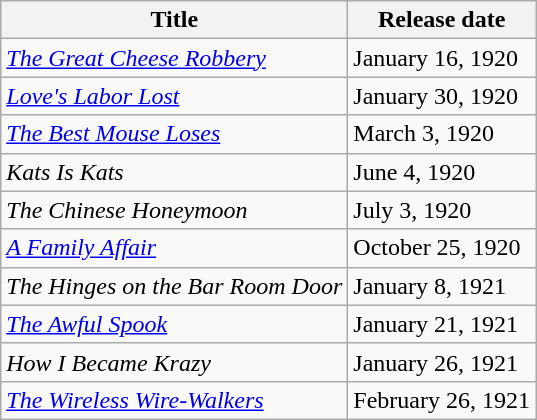<table class="wikitable sortable">
<tr>
<th>Title</th>
<th>Release date</th>
</tr>
<tr>
<td><em><a href='#'>The Great Cheese Robbery</a></em></td>
<td>January 16, 1920</td>
</tr>
<tr>
<td><em><a href='#'>Love's Labor Lost</a></em></td>
<td>January 30, 1920</td>
</tr>
<tr>
<td><em><a href='#'>The Best Mouse Loses</a></em></td>
<td>March 3, 1920</td>
</tr>
<tr>
<td><em>Kats Is Kats</em></td>
<td>June 4, 1920</td>
</tr>
<tr>
<td><em>The Chinese Honeymoon</em></td>
<td>July 3, 1920</td>
</tr>
<tr>
<td><em><a href='#'>A Family Affair</a></em></td>
<td>October 25, 1920</td>
</tr>
<tr>
<td><em>The Hinges on the Bar Room Door</em></td>
<td>January 8, 1921</td>
</tr>
<tr>
<td><em><a href='#'>The Awful Spook</a></em></td>
<td>January 21, 1921</td>
</tr>
<tr>
<td><em>How I Became Krazy</em></td>
<td>January 26, 1921</td>
</tr>
<tr>
<td><em><a href='#'>The Wireless Wire-Walkers</a></em></td>
<td>February 26, 1921</td>
</tr>
</table>
